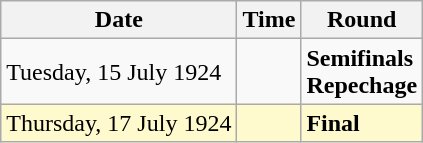<table class="wikitable">
<tr>
<th>Date</th>
<th>Time</th>
<th>Round</th>
</tr>
<tr>
<td>Tuesday, 15 July 1924</td>
<td></td>
<td><strong>Semifinals</strong><br><strong>Repechage</strong></td>
</tr>
<tr style=background:lemonchiffon>
<td>Thursday, 17 July 1924</td>
<td></td>
<td><strong>Final</strong></td>
</tr>
</table>
